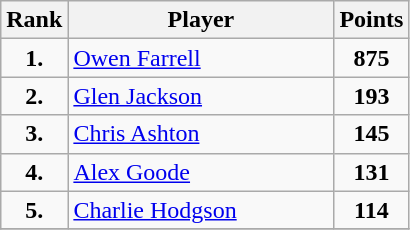<table class="wikitable sticky-header">
<tr>
<th width=35>Rank</th>
<th width=170>Player</th>
<th width=40>Points</th>
</tr>
<tr>
<td align=center><strong>1.</strong></td>
<td> <a href='#'>Owen Farrell</a></td>
<td align=center><strong>875</strong></td>
</tr>
<tr>
<td align=center><strong>2.</strong></td>
<td> <a href='#'>Glen Jackson</a></td>
<td align=center><strong>193</strong></td>
</tr>
<tr>
<td align=center><strong>3.</strong></td>
<td> <a href='#'>Chris Ashton</a></td>
<td align=center><strong>145</strong></td>
</tr>
<tr>
<td align=center><strong>4.</strong></td>
<td> <a href='#'>Alex Goode</a></td>
<td align=center><strong>131</strong></td>
</tr>
<tr>
<td align=center><strong>5.</strong></td>
<td> <a href='#'>Charlie Hodgson</a></td>
<td align=center><strong>114</strong></td>
</tr>
<tr>
</tr>
</table>
